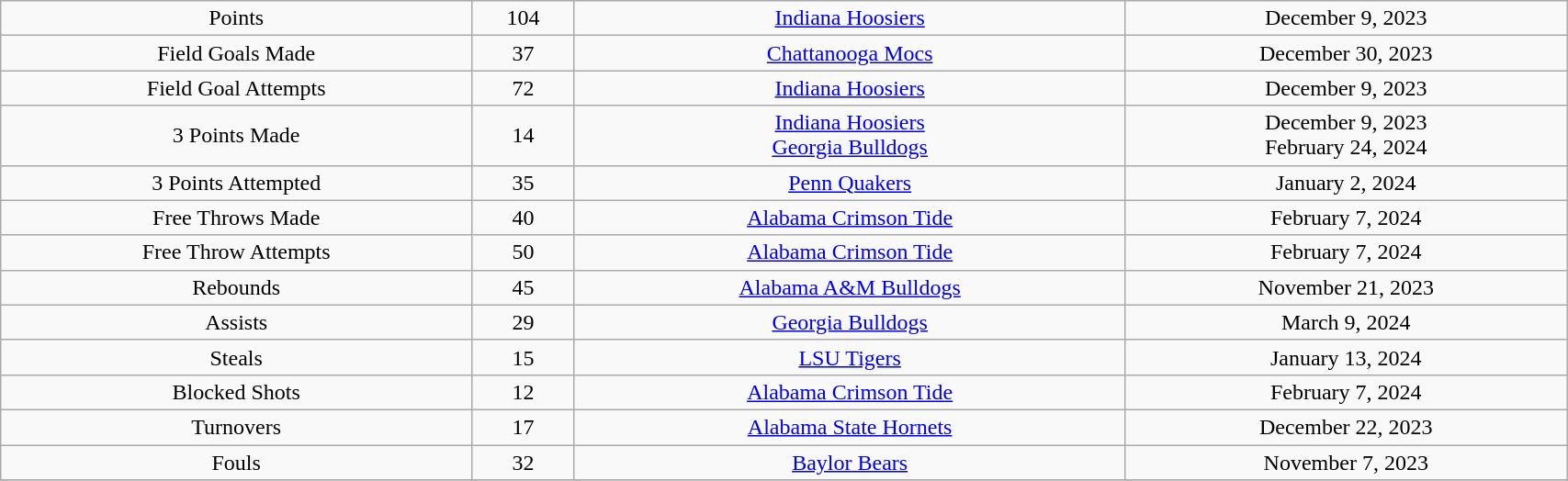<table class="wikitable" style="width: 90%;text-align: center;">
<tr>
<td rowspan="1">Points</td>
<td>104</td>
<td><a href='#'>Indiana Hoosiers</a></td>
<td>December 9, 2023</td>
</tr>
<tr>
<td>Field Goals Made</td>
<td>37</td>
<td><a href='#'>Chattanooga Mocs</a></td>
<td>December 30, 2023</td>
</tr>
<tr>
<td>Field Goal Attempts</td>
<td>72</td>
<td><a href='#'>Indiana Hoosiers</a></td>
<td>December 9, 2023</td>
</tr>
<tr>
<td>3 Points Made</td>
<td>14</td>
<td><a href='#'>Indiana Hoosiers</a><br><a href='#'>Georgia Bulldogs</a></td>
<td>December 9, 2023<br>February 24, 2024</td>
</tr>
<tr>
<td>3 Points Attempted</td>
<td>35</td>
<td><a href='#'>Penn Quakers</a></td>
<td>January 2, 2024</td>
</tr>
<tr>
<td>Free Throws Made</td>
<td>40</td>
<td><a href='#'>Alabama Crimson Tide</a></td>
<td>February 7, 2024</td>
</tr>
<tr>
<td>Free Throw Attempts</td>
<td>50</td>
<td><a href='#'>Alabama Crimson Tide</a></td>
<td>February 7, 2024</td>
</tr>
<tr>
<td>Rebounds</td>
<td>45</td>
<td><a href='#'>Alabama A&M Bulldogs</a></td>
<td>November 21, 2023</td>
</tr>
<tr>
<td>Assists</td>
<td>29</td>
<td><a href='#'>Georgia Bulldogs</a></td>
<td>March 9, 2024</td>
</tr>
<tr>
<td>Steals</td>
<td>15</td>
<td><a href='#'>LSU Tigers</a></td>
<td>January 13, 2024</td>
</tr>
<tr>
<td>Blocked Shots</td>
<td>12</td>
<td><a href='#'>Alabama Crimson Tide</a></td>
<td>February 7, 2024</td>
</tr>
<tr>
<td>Turnovers</td>
<td>17</td>
<td><a href='#'>Alabama State Hornets</a></td>
<td>December 22, 2023</td>
</tr>
<tr>
<td>Fouls</td>
<td>32</td>
<td><a href='#'>Baylor Bears</a></td>
<td>November 7, 2023</td>
</tr>
<tr>
</tr>
</table>
